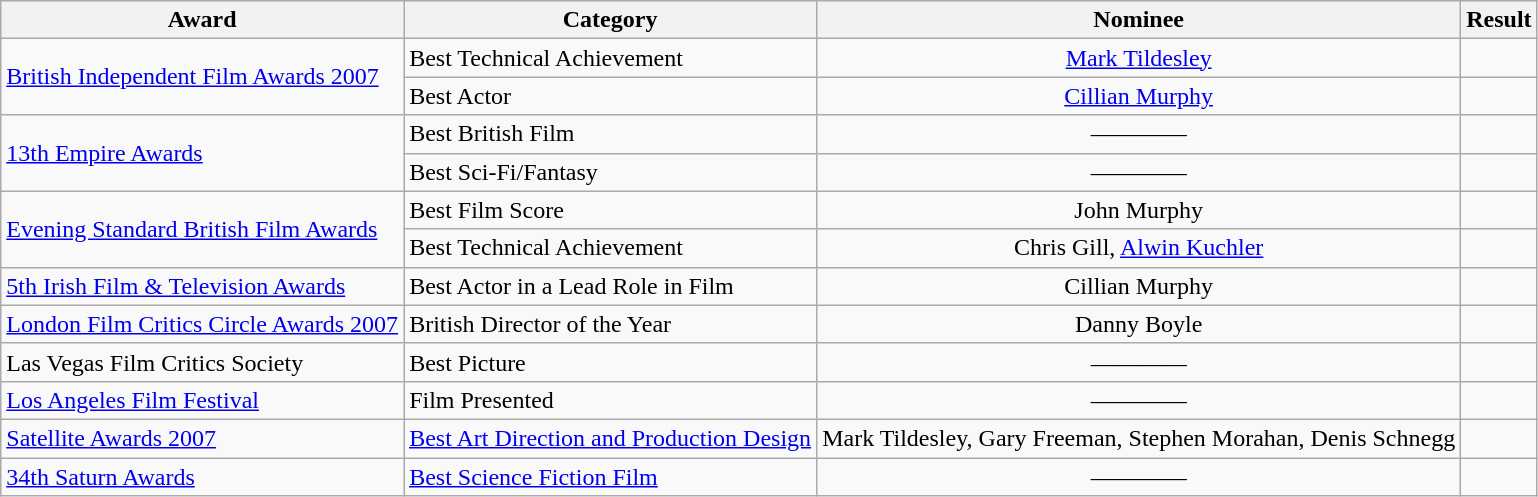<table class="wikitable">
<tr>
<th>Award</th>
<th>Category</th>
<th>Nominee</th>
<th>Result</th>
</tr>
<tr>
<td rowspan=2><a href='#'>British Independent Film Awards 2007</a></td>
<td>Best Technical Achievement</td>
<td align="center"><a href='#'>Mark Tildesley</a></td>
<td></td>
</tr>
<tr>
<td>Best Actor</td>
<td align="center"><a href='#'>Cillian Murphy</a></td>
<td></td>
</tr>
<tr>
<td rowspan=2><a href='#'>13th Empire Awards</a></td>
<td>Best British Film</td>
<td align="center">————</td>
<td></td>
</tr>
<tr>
<td>Best Sci-Fi/Fantasy</td>
<td align="center">————</td>
<td></td>
</tr>
<tr>
<td rowspan=2><a href='#'>Evening Standard British Film Awards</a></td>
<td>Best Film Score</td>
<td align="center">John Murphy</td>
<td></td>
</tr>
<tr>
<td>Best Technical Achievement</td>
<td align="center">Chris Gill, <a href='#'>Alwin Kuchler</a></td>
<td></td>
</tr>
<tr>
<td><a href='#'>5th Irish Film & Television Awards</a></td>
<td>Best Actor in a Lead Role in Film</td>
<td align="center">Cillian Murphy</td>
<td></td>
</tr>
<tr>
<td><a href='#'>London Film Critics Circle Awards 2007</a></td>
<td>British Director of the Year</td>
<td align="center">Danny Boyle</td>
<td></td>
</tr>
<tr>
<td>Las Vegas Film Critics Society</td>
<td>Best Picture</td>
<td align="center">————</td>
<td></td>
</tr>
<tr>
<td><a href='#'>Los Angeles Film Festival</a></td>
<td>Film Presented</td>
<td align="center">————</td>
<td></td>
</tr>
<tr>
<td><a href='#'>Satellite Awards 2007</a></td>
<td><a href='#'>Best Art Direction and Production Design</a></td>
<td>Mark Tildesley, Gary Freeman, Stephen Morahan, Denis Schnegg</td>
<td></td>
</tr>
<tr>
<td><a href='#'>34th Saturn Awards</a></td>
<td><a href='#'>Best Science Fiction Film</a></td>
<td align="center">————</td>
<td></td>
</tr>
</table>
